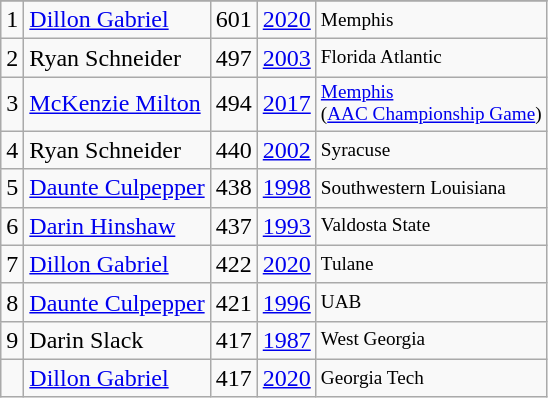<table class="wikitable">
<tr>
</tr>
<tr>
<td>1</td>
<td><a href='#'>Dillon Gabriel</a></td>
<td>601</td>
<td><a href='#'>2020</a></td>
<td style="font-size:80%;">Memphis</td>
</tr>
<tr>
<td>2</td>
<td>Ryan Schneider</td>
<td>497</td>
<td><a href='#'>2003</a></td>
<td style="font-size:80%;">Florida Atlantic</td>
</tr>
<tr>
<td>3</td>
<td><a href='#'>McKenzie Milton</a></td>
<td>494</td>
<td><a href='#'>2017</a></td>
<td style="font-size:80%;"><a href='#'>Memphis</a><br>(<a href='#'>AAC Championship Game</a>)</td>
</tr>
<tr>
<td>4</td>
<td>Ryan Schneider</td>
<td>440</td>
<td><a href='#'>2002</a></td>
<td style="font-size:80%;">Syracuse</td>
</tr>
<tr>
<td>5</td>
<td><a href='#'>Daunte Culpepper</a></td>
<td>438</td>
<td><a href='#'>1998</a></td>
<td style="font-size:80%;">Southwestern Louisiana</td>
</tr>
<tr>
<td>6</td>
<td><a href='#'>Darin Hinshaw</a></td>
<td>437</td>
<td><a href='#'>1993</a></td>
<td style="font-size:80%;">Valdosta State</td>
</tr>
<tr>
<td>7</td>
<td><a href='#'>Dillon Gabriel</a></td>
<td>422</td>
<td><a href='#'>2020</a></td>
<td style="font-size:80%;">Tulane</td>
</tr>
<tr>
<td>8</td>
<td><a href='#'>Daunte Culpepper</a></td>
<td>421</td>
<td><a href='#'>1996</a></td>
<td style="font-size:80%;">UAB</td>
</tr>
<tr>
<td>9</td>
<td>Darin Slack</td>
<td>417</td>
<td><a href='#'>1987</a></td>
<td style="font-size:80%;">West Georgia</td>
</tr>
<tr>
<td></td>
<td><a href='#'>Dillon Gabriel</a></td>
<td>417</td>
<td><a href='#'>2020</a></td>
<td style="font-size:80%;">Georgia Tech</td>
</tr>
</table>
